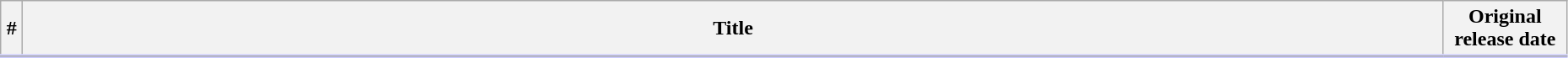<table class="wikitable sortable" width="98%">
<tr style="border-bottom: 3px solid #CCF">
<th width="10">#</th>
<th>Title</th>
<th width="90">Original release date</th>
</tr>
<tr>
</tr>
</table>
